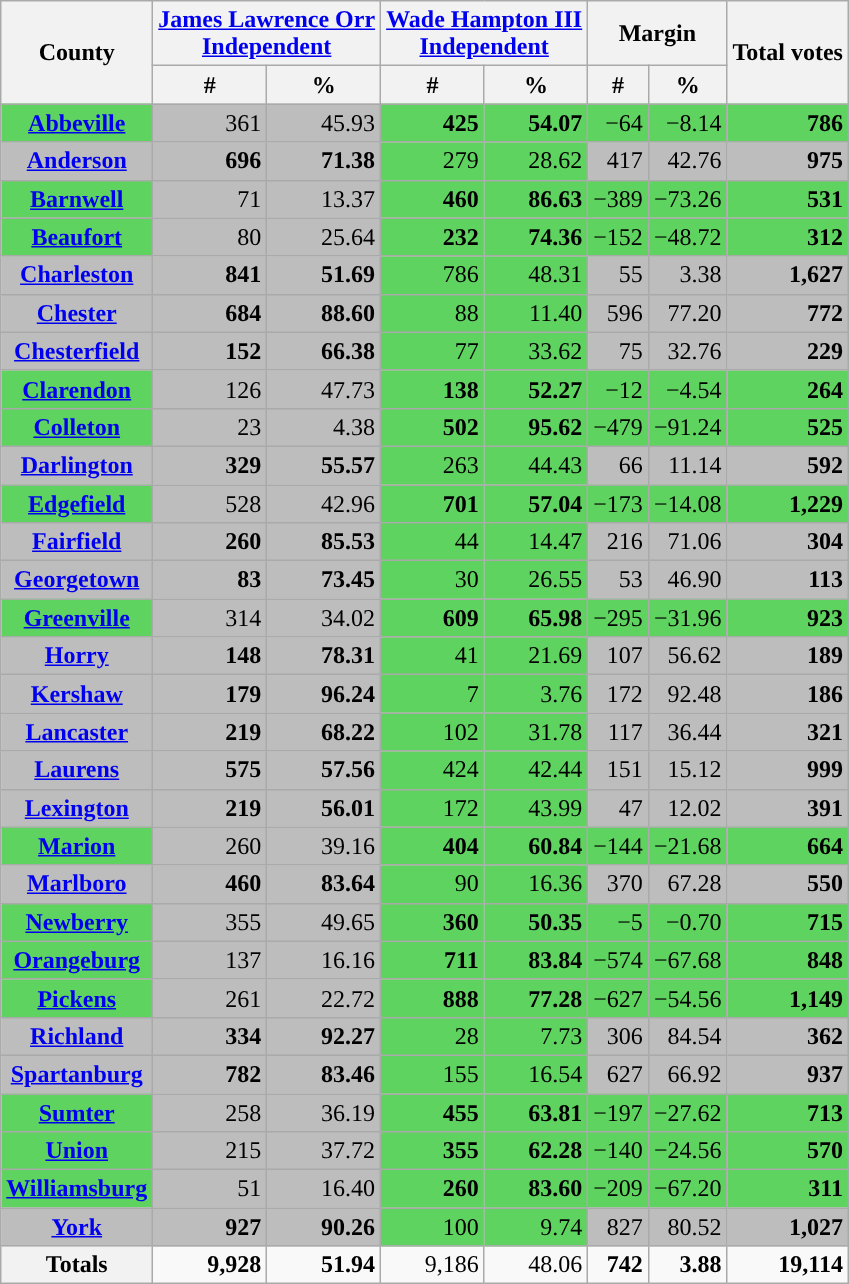<table class="wikitable sortable"  style="text-align:right">
<tr>
<th rowspan="2">County</th>
<th colspan="2"><a href='#'>James Lawrence Orr</a><br><a href='#'>Independent</a></th>
<th colspan="2"><a href='#'>Wade Hampton III</a><br><a href='#'>Independent</a></th>
<th colspan="2">Margin</th>
<th rowspan="2">Total votes</th>
</tr>
<tr>
<th data-sort-type="number" style="text-align:center;">#</th>
<th data-sort-type="number" style="text-align:center;">%</th>
<th data-sort-type="number" style="text-align:center;">#</th>
<th data-sort-type="number" style="text-align:center;">%</th>
<th data-sort-type="number" style="text-align:center;">#</th>
<th data-sort-type="number" style="text-align:center;">%</th>
</tr>
<tr>
<th style="background-color:#5fd35f"><a href='#'>Abbeville</a></th>
<td ! style="background-color:#BDBDBD">361</td>
<td ! style="background-color:#BDBDBD">45.93</td>
<td ! style="background-color:#5fd35f"><strong>425</strong></td>
<td ! style="background-color:#5fd35f"><strong>54.07</strong></td>
<td ! style="background-color:#5fd35f">−64</td>
<td ! style="background-color:#5fd35f">−8.14</td>
<td ! style="background-color:#5fd35f"><strong>786</strong></td>
</tr>
<tr>
<th style="background-color:#BDBDBD"><a href='#'>Anderson</a></th>
<td ! style="background-color:#BDBDBD"><strong>696</strong></td>
<td ! style="background-color:#BDBDBD"><strong>71.38</strong></td>
<td ! style="background-color:#5fd35f">279</td>
<td ! style="background-color:#5fd35f">28.62</td>
<td ! style="background-color:#BDBDBD">417</td>
<td ! style="background-color:#BDBDBD">42.76</td>
<td ! style="background-color:#BDBDBD"><strong>975</strong></td>
</tr>
<tr>
<th style="background-color:#5fd35f"><a href='#'>Barnwell</a></th>
<td ! style="background-color:#BDBDBD">71</td>
<td ! style="background-color:#BDBDBD">13.37</td>
<td ! style="background-color:#5fd35f"><strong>460</strong></td>
<td ! style="background-color:#5fd35f"><strong>86.63</strong></td>
<td ! style="background-color:#5fd35f">−389</td>
<td ! style="background-color:#5fd35f">−73.26</td>
<td ! style="background-color:#5fd35f"><strong>531</strong></td>
</tr>
<tr>
<th style="background-color:#5fd35f"><a href='#'>Beaufort</a></th>
<td ! style="background-color:#BDBDBD">80</td>
<td ! style="background-color:#BDBDBD">25.64</td>
<td ! style="background-color:#5fd35f"><strong>232</strong></td>
<td ! style="background-color:#5fd35f"><strong>74.36</strong></td>
<td ! style="background-color:#5fd35f">−152</td>
<td ! style="background-color:#5fd35f">−48.72</td>
<td ! style="background-color:#5fd35f"><strong>312</strong></td>
</tr>
<tr>
<th style="background-color:#BDBDBD"><a href='#'>Charleston</a></th>
<td ! style="background-color:#BDBDBD"><strong>841</strong></td>
<td ! style="background-color:#BDBDBD"><strong>51.69</strong></td>
<td ! style="background-color:#5fd35f">786</td>
<td ! style="background-color:#5fd35f">48.31</td>
<td ! style="background-color:#BDBDBD">55</td>
<td ! style="background-color:#BDBDBD">3.38</td>
<td ! style="background-color:#BDBDBD"><strong>1,627</strong></td>
</tr>
<tr>
<th style="background-color:#BDBDBD"><a href='#'>Chester</a></th>
<td ! style="background-color:#BDBDBD"><strong>684</strong></td>
<td ! style="background-color:#BDBDBD"><strong>88.60</strong></td>
<td ! style="background-color:#5fd35f">88</td>
<td ! style="background-color:#5fd35f">11.40</td>
<td ! style="background-color:#BDBDBD">596</td>
<td ! style="background-color:#BDBDBD">77.20</td>
<td ! style="background-color:#BDBDBD"><strong>772</strong></td>
</tr>
<tr>
<th style="background-color:#BDBDBD"><a href='#'>Chesterfield</a></th>
<td ! style="background-color:#BDBDBD"><strong>152</strong></td>
<td ! style="background-color:#BDBDBD"><strong>66.38</strong></td>
<td ! style="background-color:#5fd35f">77</td>
<td ! style="background-color:#5fd35f">33.62</td>
<td ! style="background-color:#BDBDBD">75</td>
<td ! style="background-color:#BDBDBD">32.76</td>
<td ! style="background-color:#BDBDBD"><strong>229</strong></td>
</tr>
<tr>
<th style="background-color:#5fd35f"><a href='#'>Clarendon</a></th>
<td ! style="background-color:#BDBDBD">126</td>
<td ! style="background-color:#BDBDBD">47.73</td>
<td ! style="background-color:#5fd35f"><strong>138</strong></td>
<td ! style="background-color:#5fd35f"><strong>52.27</strong></td>
<td ! style="background-color:#5fd35f">−12</td>
<td ! style="background-color:#5fd35f">−4.54</td>
<td ! style="background-color:#5fd35f"><strong>264</strong></td>
</tr>
<tr>
<th style="background-color:#5fd35f"><a href='#'>Colleton</a></th>
<td ! style="background-color:#BDBDBD">23</td>
<td ! style="background-color:#BDBDBD">4.38</td>
<td ! style="background-color:#5fd35f"><strong>502</strong></td>
<td ! style="background-color:#5fd35f"><strong>95.62</strong></td>
<td ! style="background-color:#5fd35f">−479</td>
<td ! style="background-color:#5fd35f">−91.24</td>
<td ! style="background-color:#5fd35f"><strong>525</strong></td>
</tr>
<tr>
<th style="background-color:#BDBDBD"><a href='#'>Darlington</a></th>
<td ! style="background-color:#BDBDBD"><strong>329</strong></td>
<td ! style="background-color:#BDBDBD"><strong>55.57</strong></td>
<td ! style="background-color:#5fd35f">263</td>
<td ! style="background-color:#5fd35f">44.43</td>
<td ! style="background-color:#BDBDBD">66</td>
<td ! style="background-color:#BDBDBD">11.14</td>
<td ! style="background-color:#BDBDBD"><strong>592</strong></td>
</tr>
<tr>
<th style="background-color:#5fd35f"><a href='#'>Edgefield</a></th>
<td ! style="background-color:#BDBDBD">528</td>
<td ! style="background-color:#BDBDBD">42.96</td>
<td ! style="background-color:#5fd35f"><strong>701</strong></td>
<td ! style="background-color:#5fd35f"><strong>57.04</strong></td>
<td ! style="background-color:#5fd35f">−173</td>
<td ! style="background-color:#5fd35f">−14.08</td>
<td ! style="background-color:#5fd35f"><strong>1,229</strong></td>
</tr>
<tr>
<th style="background-color:#BDBDBD"><a href='#'>Fairfield</a></th>
<td ! style="background-color:#BDBDBD"><strong>260</strong></td>
<td ! style="background-color:#BDBDBD"><strong>85.53</strong></td>
<td ! style="background-color:#5fd35f">44</td>
<td ! style="background-color:#5fd35f">14.47</td>
<td ! style="background-color:#BDBDBD">216</td>
<td ! style="background-color:#BDBDBD">71.06</td>
<td ! style="background-color:#BDBDBD"><strong>304</strong></td>
</tr>
<tr>
<th style="background-color:#BDBDBD"><a href='#'>Georgetown</a></th>
<td ! style="background-color:#BDBDBD"><strong>83</strong></td>
<td ! style="background-color:#BDBDBD"><strong>73.45</strong></td>
<td ! style="background-color:#5fd35f">30</td>
<td ! style="background-color:#5fd35f">26.55</td>
<td ! style="background-color:#BDBDBD">53</td>
<td ! style="background-color:#BDBDBD">46.90</td>
<td ! style="background-color:#BDBDBD"><strong>113</strong></td>
</tr>
<tr>
<th style="background-color:#5fd35f"><a href='#'>Greenville</a></th>
<td ! style="background-color:#BDBDBD">314</td>
<td ! style="background-color:#BDBDBD">34.02</td>
<td ! style="background-color:#5fd35f"><strong>609</strong></td>
<td ! style="background-color:#5fd35f"><strong>65.98</strong></td>
<td ! style="background-color:#5fd35f">−295</td>
<td ! style="background-color:#5fd35f">−31.96</td>
<td ! style="background-color:#5fd35f"><strong>923</strong></td>
</tr>
<tr>
<th style="background-color:#BDBDBD"><a href='#'>Horry</a></th>
<td ! style="background-color:#BDBDBD"><strong>148</strong></td>
<td ! style="background-color:#BDBDBD"><strong>78.31</strong></td>
<td ! style="background-color:#5fd35f">41</td>
<td ! style="background-color:#5fd35f">21.69</td>
<td ! style="background-color:#BDBDBD">107</td>
<td ! style="background-color:#BDBDBD">56.62</td>
<td ! style="background-color:#BDBDBD"><strong>189</strong></td>
</tr>
<tr>
<th style="background-color:#BDBDBD"><a href='#'>Kershaw</a></th>
<td ! style="background-color:#BDBDBD"><strong>179</strong></td>
<td ! style="background-color:#BDBDBD"><strong>96.24</strong></td>
<td ! style="background-color:#5fd35f">7</td>
<td ! style="background-color:#5fd35f">3.76</td>
<td ! style="background-color:#BDBDBD">172</td>
<td ! style="background-color:#BDBDBD">92.48</td>
<td ! style="background-color:#BDBDBD"><strong>186</strong></td>
</tr>
<tr>
<th style="background-color:#BDBDBD"><a href='#'>Lancaster</a></th>
<td ! style="background-color:#BDBDBD"><strong>219</strong></td>
<td ! style="background-color:#BDBDBD"><strong>68.22</strong></td>
<td ! style="background-color:#5fd35f">102</td>
<td ! style="background-color:#5fd35f">31.78</td>
<td ! style="background-color:#BDBDBD">117</td>
<td ! style="background-color:#BDBDBD">36.44</td>
<td ! style="background-color:#BDBDBD"><strong>321</strong></td>
</tr>
<tr>
<th style="background-color:#BDBDBD"><a href='#'>Laurens</a></th>
<td ! style="background-color:#BDBDBD"><strong>575</strong></td>
<td ! style="background-color:#BDBDBD"><strong>57.56</strong></td>
<td ! style="background-color:#5fd35f">424</td>
<td ! style="background-color:#5fd35f">42.44</td>
<td ! style="background-color:#BDBDBD">151</td>
<td ! style="background-color:#BDBDBD">15.12</td>
<td ! style="background-color:#BDBDBD"><strong>999</strong></td>
</tr>
<tr>
<th style="background-color:#BDBDBD"><a href='#'>Lexington</a></th>
<td ! style="background-color:#BDBDBD"><strong>219</strong></td>
<td ! style="background-color:#BDBDBD"><strong>56.01</strong></td>
<td ! style="background-color:#5fd35f">172</td>
<td ! style="background-color:#5fd35f">43.99</td>
<td ! style="background-color:#BDBDBD">47</td>
<td ! style="background-color:#BDBDBD">12.02</td>
<td ! style="background-color:#BDBDBD"><strong>391</strong></td>
</tr>
<tr>
<th style="background-color:#5fd35f"><a href='#'>Marion</a></th>
<td ! style="background-color:#BDBDBD">260</td>
<td ! style="background-color:#BDBDBD">39.16</td>
<td ! style="background-color:#5fd35f"><strong>404</strong></td>
<td ! style="background-color:#5fd35f"><strong>60.84</strong></td>
<td ! style="background-color:#5fd35f">−144</td>
<td ! style="background-color:#5fd35f">−21.68</td>
<td ! style="background-color:#5fd35f"><strong>664</strong></td>
</tr>
<tr>
<th style="background-color:#BDBDBD"><a href='#'>Marlboro</a></th>
<td ! style="background-color:#BDBDBD"><strong>460</strong></td>
<td ! style="background-color:#BDBDBD"><strong>83.64</strong></td>
<td ! style="background-color:#5fd35f">90</td>
<td ! style="background-color:#5fd35f">16.36</td>
<td ! style="background-color:#BDBDBD">370</td>
<td ! style="background-color:#BDBDBD">67.28</td>
<td ! style="background-color:#BDBDBD"><strong>550</strong></td>
</tr>
<tr>
<th style="background-color:#5fd35f"><a href='#'>Newberry</a></th>
<td ! style="background-color:#BDBDBD">355</td>
<td ! style="background-color:#BDBDBD">49.65</td>
<td ! style="background-color:#5fd35f"><strong>360</strong></td>
<td ! style="background-color:#5fd35f"><strong>50.35</strong></td>
<td ! style="background-color:#5fd35f">−5</td>
<td ! style="background-color:#5fd35f">−0.70</td>
<td ! style="background-color:#5fd35f"><strong>715</strong></td>
</tr>
<tr>
<th style="background-color:#5fd35f"><a href='#'>Orangeburg</a></th>
<td ! style="background-color:#BDBDBD">137</td>
<td ! style="background-color:#BDBDBD">16.16</td>
<td ! style="background-color:#5fd35f"><strong>711</strong></td>
<td ! style="background-color:#5fd35f"><strong>83.84</strong></td>
<td ! style="background-color:#5fd35f">−574</td>
<td ! style="background-color:#5fd35f">−67.68</td>
<td ! style="background-color:#5fd35f"><strong>848</strong></td>
</tr>
<tr>
<th style="background-color:#5fd35f"><a href='#'>Pickens</a></th>
<td ! style="background-color:#BDBDBD">261</td>
<td ! style="background-color:#BDBDBD">22.72</td>
<td ! style="background-color:#5fd35f"><strong>888</strong></td>
<td ! style="background-color:#5fd35f"><strong>77.28</strong></td>
<td ! style="background-color:#5fd35f">−627</td>
<td ! style="background-color:#5fd35f">−54.56</td>
<td ! style="background-color:#5fd35f"><strong>1,149</strong></td>
</tr>
<tr>
<th style="background-color:#BDBDBD"><a href='#'>Richland</a></th>
<td ! style="background-color:#BDBDBD"><strong>334</strong></td>
<td ! style="background-color:#BDBDBD"><strong>92.27</strong></td>
<td ! style="background-color:#5fd35f">28</td>
<td ! style="background-color:#5fd35f">7.73</td>
<td ! style="background-color:#BDBDBD">306</td>
<td ! style="background-color:#BDBDBD">84.54</td>
<td ! style="background-color:#BDBDBD"><strong>362</strong></td>
</tr>
<tr>
<th style="background-color:#BDBDBD"><a href='#'>Spartanburg</a></th>
<td ! style="background-color:#BDBDBD"><strong>782</strong></td>
<td ! style="background-color:#BDBDBD"><strong>83.46</strong></td>
<td ! style="background-color:#5fd35f">155</td>
<td ! style="background-color:#5fd35f">16.54</td>
<td ! style="background-color:#BDBDBD">627</td>
<td ! style="background-color:#BDBDBD">66.92</td>
<td ! style="background-color:#BDBDBD"><strong>937</strong></td>
</tr>
<tr>
<th style="background-color:#5fd35f"><a href='#'>Sumter</a></th>
<td ! style="background-color:#BDBDBD">258</td>
<td ! style="background-color:#BDBDBD">36.19</td>
<td ! style="background-color:#5fd35f"><strong>455</strong></td>
<td ! style="background-color:#5fd35f"><strong>63.81</strong></td>
<td ! style="background-color:#5fd35f">−197</td>
<td ! style="background-color:#5fd35f">−27.62</td>
<td ! style="background-color:#5fd35f"><strong>713</strong></td>
</tr>
<tr>
<th style="background-color:#5fd35f"><a href='#'>Union</a></th>
<td ! style="background-color:#BDBDBD">215</td>
<td ! style="background-color:#BDBDBD">37.72</td>
<td ! style="background-color:#5fd35f"><strong>355</strong></td>
<td ! style="background-color:#5fd35f"><strong>62.28</strong></td>
<td ! style="background-color:#5fd35f">−140</td>
<td ! style="background-color:#5fd35f">−24.56</td>
<td ! style="background-color:#5fd35f"><strong>570</strong></td>
</tr>
<tr>
<th style="background-color:#5fd35f"><a href='#'>Williamsburg</a></th>
<td ! style="background-color:#BDBDBD">51</td>
<td ! style="background-color:#BDBDBD">16.40</td>
<td ! style="background-color:#5fd35f"><strong>260</strong></td>
<td ! style="background-color:#5fd35f"><strong>83.60</strong></td>
<td ! style="background-color:#5fd35f">−209</td>
<td ! style="background-color:#5fd35f">−67.20</td>
<td ! style="background-color:#5fd35f"><strong>311</strong></td>
</tr>
<tr>
<th style="background-color:#BDBDBD"><a href='#'>York</a></th>
<td ! style="background-color:#BDBDBD"><strong>927</strong></td>
<td ! style="background-color:#BDBDBD"><strong>90.26</strong></td>
<td ! style="background-color:#5fd35f">100</td>
<td ! style="background-color:#5fd35f">9.74</td>
<td ! style="background-color:#BDBDBD">827</td>
<td ! style="background-color:#BDBDBD">80.52</td>
<td ! style="background-color:#BDBDBD"><strong>1,027</strong></td>
</tr>
<tr>
<th data-sort-value="ZZZ">Totals</th>
<td><strong>9,928</strong></td>
<td><strong>51.94</strong></td>
<td>9,186</td>
<td>48.06</td>
<td><strong>742</strong></td>
<td><strong>3.88</strong></td>
<td><strong>19,114</strong></td>
</tr>
</table>
